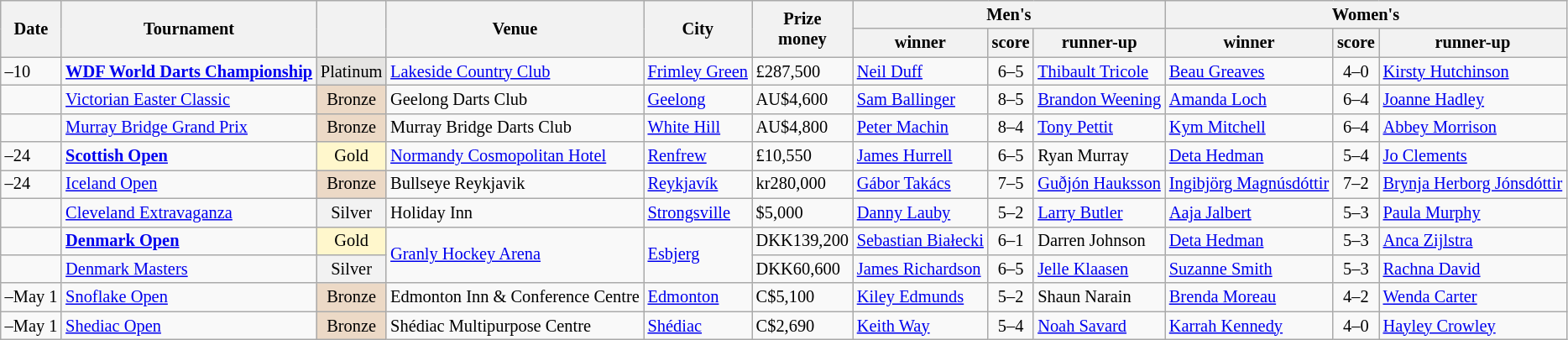<table class="wikitable sortable" style="font-size: 85%">
<tr>
<th rowspan="2">Date</th>
<th rowspan="2">Tournament</th>
<th rowspan="2"></th>
<th rowspan="2">Venue</th>
<th rowspan="2">City</th>
<th rowspan="2" class=unsortable>Prize<br>money</th>
<th colspan="3">Men's</th>
<th colspan="3">Women's</th>
</tr>
<tr>
<th>winner</th>
<th class=unsortable>score</th>
<th>runner-up</th>
<th>winner</th>
<th class=unsortable>score</th>
<th>runner-up</th>
</tr>
<tr>
<td>–10</td>
<td><strong><a href='#'>WDF World Darts Championship</a></strong></td>
<td bgcolor="E5E4E2" align="center">Platinum</td>
<td><a href='#'>Lakeside Country Club</a></td>
<td> <a href='#'>Frimley Green</a></td>
<td>£287,500</td>
<td> <a href='#'>Neil Duff</a></td>
<td align="center">6–5</td>
<td> <a href='#'>Thibault Tricole</a></td>
<td> <a href='#'>Beau Greaves</a></td>
<td align="center">4–0</td>
<td> <a href='#'>Kirsty Hutchinson</a></td>
</tr>
<tr>
<td></td>
<td><a href='#'>Victorian Easter Classic</a></td>
<td bgcolor="ecd9c6" align="center">Bronze</td>
<td>Geelong Darts Club</td>
<td> <a href='#'>Geelong</a></td>
<td>AU$4,600</td>
<td> <a href='#'>Sam Ballinger</a></td>
<td align="center">8–5</td>
<td> <a href='#'>Brandon Weening</a></td>
<td> <a href='#'>Amanda Loch</a></td>
<td align="center">6–4</td>
<td> <a href='#'>Joanne Hadley</a></td>
</tr>
<tr>
<td></td>
<td><a href='#'>Murray Bridge Grand Prix</a></td>
<td bgcolor="ecd9c6" align="center">Bronze</td>
<td>Murray Bridge Darts Club</td>
<td> <a href='#'>White Hill</a></td>
<td>AU$4,800</td>
<td> <a href='#'>Peter Machin</a></td>
<td align="center">8–4</td>
<td> <a href='#'>Tony Pettit</a></td>
<td> <a href='#'>Kym Mitchell</a></td>
<td align="center">6–4</td>
<td> <a href='#'>Abbey Morrison</a></td>
</tr>
<tr>
<td>–24</td>
<td><strong><a href='#'>Scottish Open</a></strong></td>
<td bgcolor="fff7cc" align="center">Gold</td>
<td><a href='#'>Normandy Cosmopolitan Hotel</a></td>
<td> <a href='#'>Renfrew</a></td>
<td>£10,550</td>
<td> <a href='#'>James Hurrell</a></td>
<td align="center">6–5</td>
<td> Ryan Murray</td>
<td> <a href='#'>Deta Hedman</a></td>
<td align="center">5–4</td>
<td> <a href='#'>Jo Clements</a></td>
</tr>
<tr>
<td>–24</td>
<td><a href='#'>Iceland Open</a></td>
<td bgcolor="ecd9c6" align="center">Bronze</td>
<td>Bullseye Reykjavik</td>
<td> <a href='#'>Reykjavík</a></td>
<td>kr280,000</td>
<td> <a href='#'>Gábor Takács</a></td>
<td align="center">7–5</td>
<td> <a href='#'>Guðjón Hauksson</a></td>
<td> <a href='#'>Ingibjörg Magnúsdóttir</a></td>
<td align="center">7–2</td>
<td> <a href='#'>Brynja Herborg Jónsdóttir</a></td>
</tr>
<tr>
<td></td>
<td><a href='#'>Cleveland Extravaganza</a></td>
<td bgcolor="f2f2f2" align="center">Silver</td>
<td>Holiday Inn</td>
<td> <a href='#'>Strongsville</a></td>
<td>$5,000</td>
<td> <a href='#'>Danny Lauby</a></td>
<td align="center">5–2</td>
<td> <a href='#'>Larry Butler</a></td>
<td> <a href='#'>Aaja Jalbert</a></td>
<td align="center">5–3</td>
<td> <a href='#'>Paula Murphy</a></td>
</tr>
<tr>
<td></td>
<td><strong><a href='#'>Denmark Open</a></strong></td>
<td bgcolor="fff7cc" align="center">Gold</td>
<td rowspan=2><a href='#'>Granly Hockey Arena</a></td>
<td rowspan=2> <a href='#'>Esbjerg</a></td>
<td>DKK139,200</td>
<td> <a href='#'>Sebastian Białecki</a></td>
<td align="center">6–1</td>
<td> Darren Johnson</td>
<td> <a href='#'>Deta Hedman</a></td>
<td align="center">5–3</td>
<td> <a href='#'>Anca Zijlstra</a></td>
</tr>
<tr>
<td></td>
<td><a href='#'>Denmark Masters</a></td>
<td bgcolor="f2f2f2" align="center">Silver</td>
<td>DKK60,600</td>
<td> <a href='#'>James Richardson</a></td>
<td align="center">6–5</td>
<td> <a href='#'>Jelle Klaasen</a></td>
<td> <a href='#'>Suzanne Smith</a></td>
<td align="center">5–3</td>
<td> <a href='#'>Rachna David</a></td>
</tr>
<tr>
<td>–May 1</td>
<td><a href='#'>Snoflake Open</a></td>
<td bgcolor="ecd9c6" align="center">Bronze</td>
<td>Edmonton Inn & Conference Centre</td>
<td> <a href='#'>Edmonton</a></td>
<td>C$5,100</td>
<td> <a href='#'>Kiley Edmunds</a></td>
<td align="center">5–2</td>
<td> Shaun Narain</td>
<td> <a href='#'>Brenda Moreau</a></td>
<td align="center">4–2</td>
<td> <a href='#'>Wenda Carter</a></td>
</tr>
<tr>
<td>–May 1</td>
<td><a href='#'>Shediac Open</a></td>
<td bgcolor="ecd9c6" align="center">Bronze</td>
<td>Shédiac Multipurpose Centre</td>
<td> <a href='#'>Shédiac</a></td>
<td>C$2,690</td>
<td> <a href='#'>Keith Way</a></td>
<td align="center">5–4</td>
<td> <a href='#'>Noah Savard</a></td>
<td> <a href='#'>Karrah Kennedy</a></td>
<td align="center">4–0</td>
<td> <a href='#'>Hayley Crowley</a></td>
</tr>
</table>
